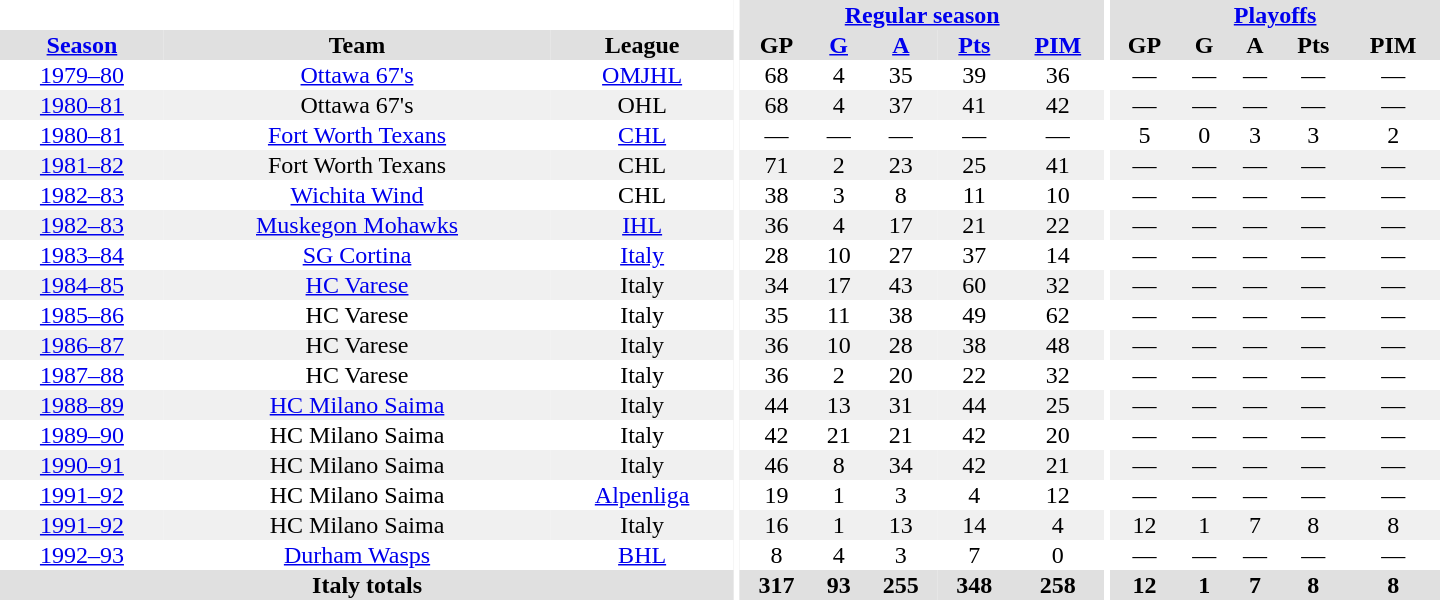<table border="0" cellpadding="1" cellspacing="0" style="text-align:center; width:60em">
<tr bgcolor="#e0e0e0">
<th colspan="3" bgcolor="#ffffff"></th>
<th rowspan="99" bgcolor="#ffffff"></th>
<th colspan="5"><a href='#'>Regular season</a></th>
<th rowspan="99" bgcolor="#ffffff"></th>
<th colspan="5"><a href='#'>Playoffs</a></th>
</tr>
<tr bgcolor="#e0e0e0">
<th><a href='#'>Season</a></th>
<th>Team</th>
<th>League</th>
<th>GP</th>
<th><a href='#'>G</a></th>
<th><a href='#'>A</a></th>
<th><a href='#'>Pts</a></th>
<th><a href='#'>PIM</a></th>
<th>GP</th>
<th>G</th>
<th>A</th>
<th>Pts</th>
<th>PIM</th>
</tr>
<tr>
<td><a href='#'>1979–80</a></td>
<td><a href='#'>Ottawa 67's</a></td>
<td><a href='#'>OMJHL</a></td>
<td>68</td>
<td>4</td>
<td>35</td>
<td>39</td>
<td>36</td>
<td>—</td>
<td>—</td>
<td>—</td>
<td>—</td>
<td>—</td>
</tr>
<tr bgcolor="#f0f0f0">
<td><a href='#'>1980–81</a></td>
<td>Ottawa 67's</td>
<td>OHL</td>
<td>68</td>
<td>4</td>
<td>37</td>
<td>41</td>
<td>42</td>
<td>—</td>
<td>—</td>
<td>—</td>
<td>—</td>
<td>—</td>
</tr>
<tr>
<td><a href='#'>1980–81</a></td>
<td><a href='#'>Fort Worth Texans</a></td>
<td><a href='#'>CHL</a></td>
<td>—</td>
<td>—</td>
<td>—</td>
<td>—</td>
<td>—</td>
<td>5</td>
<td>0</td>
<td>3</td>
<td>3</td>
<td>2</td>
</tr>
<tr bgcolor="#f0f0f0">
<td><a href='#'>1981–82</a></td>
<td>Fort Worth Texans</td>
<td>CHL</td>
<td>71</td>
<td>2</td>
<td>23</td>
<td>25</td>
<td>41</td>
<td>—</td>
<td>—</td>
<td>—</td>
<td>—</td>
<td>—</td>
</tr>
<tr>
<td><a href='#'>1982–83</a></td>
<td><a href='#'>Wichita Wind</a></td>
<td>CHL</td>
<td>38</td>
<td>3</td>
<td>8</td>
<td>11</td>
<td>10</td>
<td>—</td>
<td>—</td>
<td>—</td>
<td>—</td>
<td>—</td>
</tr>
<tr bgcolor="#f0f0f0">
<td><a href='#'>1982–83</a></td>
<td><a href='#'>Muskegon Mohawks</a></td>
<td><a href='#'>IHL</a></td>
<td>36</td>
<td>4</td>
<td>17</td>
<td>21</td>
<td>22</td>
<td>—</td>
<td>—</td>
<td>—</td>
<td>—</td>
<td>—</td>
</tr>
<tr>
<td><a href='#'>1983–84</a></td>
<td><a href='#'>SG Cortina</a></td>
<td><a href='#'>Italy</a></td>
<td>28</td>
<td>10</td>
<td>27</td>
<td>37</td>
<td>14</td>
<td>—</td>
<td>—</td>
<td>—</td>
<td>—</td>
<td>—</td>
</tr>
<tr bgcolor="#f0f0f0">
<td><a href='#'>1984–85</a></td>
<td><a href='#'>HC Varese</a></td>
<td>Italy</td>
<td>34</td>
<td>17</td>
<td>43</td>
<td>60</td>
<td>32</td>
<td>—</td>
<td>—</td>
<td>—</td>
<td>—</td>
<td>—</td>
</tr>
<tr>
<td><a href='#'>1985–86</a></td>
<td>HC Varese</td>
<td>Italy</td>
<td>35</td>
<td>11</td>
<td>38</td>
<td>49</td>
<td>62</td>
<td>—</td>
<td>—</td>
<td>—</td>
<td>—</td>
<td>—</td>
</tr>
<tr bgcolor="#f0f0f0">
<td><a href='#'>1986–87</a></td>
<td>HC Varese</td>
<td>Italy</td>
<td>36</td>
<td>10</td>
<td>28</td>
<td>38</td>
<td>48</td>
<td>—</td>
<td>—</td>
<td>—</td>
<td>—</td>
<td>—</td>
</tr>
<tr>
<td><a href='#'>1987–88</a></td>
<td>HC Varese</td>
<td>Italy</td>
<td>36</td>
<td>2</td>
<td>20</td>
<td>22</td>
<td>32</td>
<td>—</td>
<td>—</td>
<td>—</td>
<td>—</td>
<td>—</td>
</tr>
<tr bgcolor="#f0f0f0">
<td><a href='#'>1988–89</a></td>
<td><a href='#'>HC Milano Saima</a></td>
<td>Italy</td>
<td>44</td>
<td>13</td>
<td>31</td>
<td>44</td>
<td>25</td>
<td>—</td>
<td>—</td>
<td>—</td>
<td>—</td>
<td>—</td>
</tr>
<tr>
<td><a href='#'>1989–90</a></td>
<td>HC Milano Saima</td>
<td>Italy</td>
<td>42</td>
<td>21</td>
<td>21</td>
<td>42</td>
<td>20</td>
<td>—</td>
<td>—</td>
<td>—</td>
<td>—</td>
<td>—</td>
</tr>
<tr bgcolor="#f0f0f0">
<td><a href='#'>1990–91</a></td>
<td>HC Milano Saima</td>
<td>Italy</td>
<td>46</td>
<td>8</td>
<td>34</td>
<td>42</td>
<td>21</td>
<td>—</td>
<td>—</td>
<td>—</td>
<td>—</td>
<td>—</td>
</tr>
<tr>
<td><a href='#'>1991–92</a></td>
<td>HC Milano Saima</td>
<td><a href='#'>Alpenliga</a></td>
<td>19</td>
<td>1</td>
<td>3</td>
<td>4</td>
<td>12</td>
<td>—</td>
<td>—</td>
<td>—</td>
<td>—</td>
<td>—</td>
</tr>
<tr bgcolor="#f0f0f0">
<td><a href='#'>1991–92</a></td>
<td>HC Milano Saima</td>
<td>Italy</td>
<td>16</td>
<td>1</td>
<td>13</td>
<td>14</td>
<td>4</td>
<td>12</td>
<td>1</td>
<td>7</td>
<td>8</td>
<td>8</td>
</tr>
<tr>
<td><a href='#'>1992–93</a></td>
<td><a href='#'>Durham Wasps</a></td>
<td><a href='#'>BHL</a></td>
<td>8</td>
<td>4</td>
<td>3</td>
<td>7</td>
<td>0</td>
<td>—</td>
<td>—</td>
<td>—</td>
<td>—</td>
<td>—</td>
</tr>
<tr>
</tr>
<tr ALIGN="center" bgcolor="#e0e0e0">
<th colspan="3">Italy totals</th>
<th ALIGN="center">317</th>
<th ALIGN="center">93</th>
<th ALIGN="center">255</th>
<th ALIGN="center">348</th>
<th ALIGN="center">258</th>
<th ALIGN="center">12</th>
<th ALIGN="center">1</th>
<th ALIGN="center">7</th>
<th ALIGN="center">8</th>
<th ALIGN="center">8</th>
</tr>
</table>
